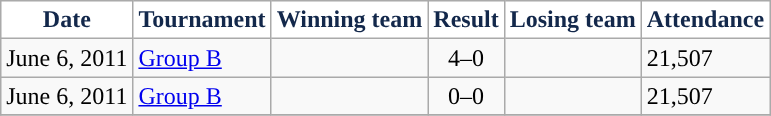<table class="wikitable">
<tr>
<th style="text-align:center; background:#FFFFFF; color:#13284B; ">Date</th>
<th style="text-align:center; background:#FFFFFF; color:#13284B; ">Tournament</th>
<th style="text-align:center; background:#FFFFFF; color:#13284B; ">Winning team</th>
<th style="text-align:center; background:#FFFFFF; color:#13284B; ">Result</th>
<th style="text-align:center; background:#FFFFFF; color:#13284B; ">Losing team</th>
<th style="text-align:center; background:#FFFFFF; color:#13284B; ">Attendance</th>
</tr>
<tr>
<td>June 6, 2011</td>
<td><a href='#'>Group B</a></td>
<td></td>
<td align=center>4–0</td>
<td></td>
<td>21,507</td>
</tr>
<tr>
<td>June 6, 2011</td>
<td><a href='#'>Group B</a></td>
<td></td>
<td align=center>0–0</td>
<td></td>
<td>21,507</td>
</tr>
<tr>
</tr>
</table>
